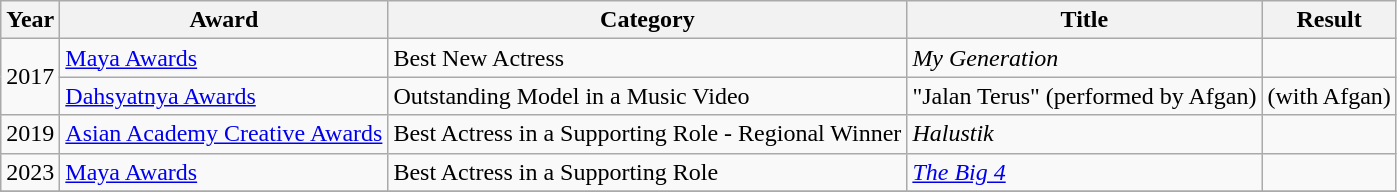<table class="wikitable">
<tr>
<th>Year</th>
<th>Award</th>
<th>Category</th>
<th>Title</th>
<th>Result</th>
</tr>
<tr>
<td rowspan="2">2017</td>
<td><a href='#'>Maya Awards</a></td>
<td>Best New Actress</td>
<td><em>My Generation</em></td>
<td></td>
</tr>
<tr>
<td><a href='#'>Dahsyatnya Awards</a></td>
<td>Outstanding Model in a Music Video</td>
<td>"Jalan Terus" (performed by Afgan)</td>
<td> (with Afgan)</td>
</tr>
<tr>
<td>2019</td>
<td><a href='#'>Asian Academy Creative Awards</a></td>
<td>Best Actress in a Supporting Role - Regional Winner</td>
<td><em>Halustik</em></td>
<td></td>
</tr>
<tr>
<td>2023</td>
<td><a href='#'>Maya Awards</a></td>
<td>Best Actress in a Supporting Role</td>
<td><em><a href='#'>The Big 4</a></em></td>
<td></td>
</tr>
<tr>
</tr>
</table>
